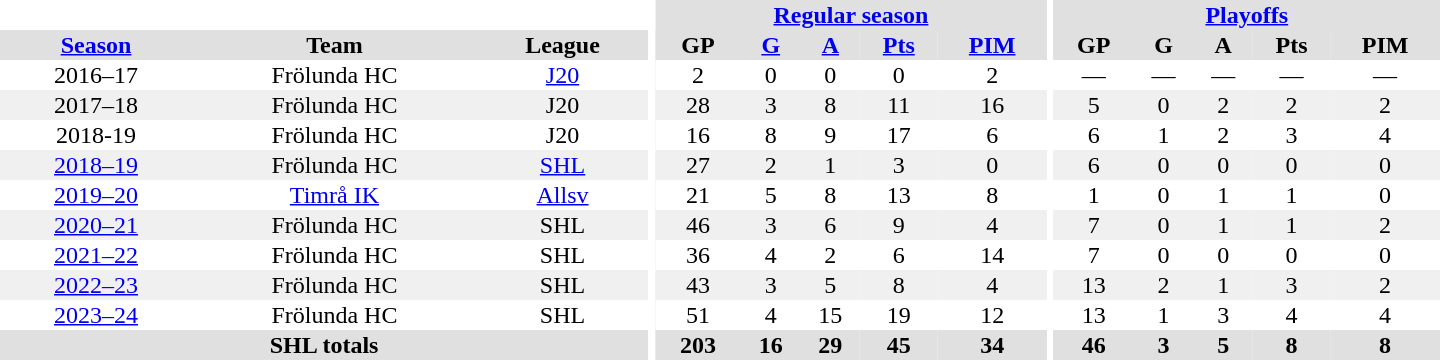<table border="0" cellpadding="1" cellspacing="0" style="text-align:center; width:60em;">
<tr bgcolor="#e0e0e0">
<th colspan="3" bgcolor="#ffffff"></th>
<th rowspan="99" bgcolor="#ffffff"></th>
<th colspan="5"><a href='#'>Regular season</a></th>
<th rowspan="99" bgcolor="#ffffff"></th>
<th colspan="5"><a href='#'>Playoffs</a></th>
</tr>
<tr bgcolor="#e0e0e0">
<th><a href='#'>Season</a></th>
<th>Team</th>
<th>League</th>
<th>GP</th>
<th><a href='#'>G</a></th>
<th><a href='#'>A</a></th>
<th><a href='#'>Pts</a></th>
<th><a href='#'>PIM</a></th>
<th>GP</th>
<th>G</th>
<th>A</th>
<th>Pts</th>
<th>PIM</th>
</tr>
<tr>
<td>2016–17</td>
<td>Frölunda HC</td>
<td><a href='#'>J20</a></td>
<td>2</td>
<td>0</td>
<td>0</td>
<td>0</td>
<td>2</td>
<td>—</td>
<td>—</td>
<td>—</td>
<td>—</td>
<td>—</td>
</tr>
<tr bgcolor="#f0f0f0">
<td>2017–18</td>
<td>Frölunda HC</td>
<td>J20</td>
<td>28</td>
<td>3</td>
<td>8</td>
<td>11</td>
<td>16</td>
<td>5</td>
<td>0</td>
<td>2</td>
<td>2</td>
<td>2</td>
</tr>
<tr>
<td>2018-19</td>
<td>Frölunda HC</td>
<td>J20</td>
<td>16</td>
<td>8</td>
<td>9</td>
<td>17</td>
<td>6</td>
<td>6</td>
<td>1</td>
<td>2</td>
<td>3</td>
<td>4</td>
</tr>
<tr bgcolor="#f0f0f0">
<td><a href='#'>2018–19</a></td>
<td>Frölunda HC</td>
<td><a href='#'>SHL</a></td>
<td>27</td>
<td>2</td>
<td>1</td>
<td>3</td>
<td>0</td>
<td>6</td>
<td>0</td>
<td>0</td>
<td>0</td>
<td>0</td>
</tr>
<tr>
<td><a href='#'>2019–20</a></td>
<td><a href='#'>Timrå IK</a></td>
<td><a href='#'>Allsv</a></td>
<td>21</td>
<td>5</td>
<td>8</td>
<td>13</td>
<td>8</td>
<td>1</td>
<td>0</td>
<td>1</td>
<td>1</td>
<td>0</td>
</tr>
<tr bgcolor="#f0f0f0">
<td><a href='#'>2020–21</a></td>
<td>Frölunda HC</td>
<td>SHL</td>
<td>46</td>
<td>3</td>
<td>6</td>
<td>9</td>
<td>4</td>
<td>7</td>
<td>0</td>
<td>1</td>
<td>1</td>
<td>2</td>
</tr>
<tr>
<td><a href='#'>2021–22</a></td>
<td>Frölunda HC</td>
<td>SHL</td>
<td>36</td>
<td>4</td>
<td>2</td>
<td>6</td>
<td>14</td>
<td>7</td>
<td>0</td>
<td>0</td>
<td>0</td>
<td>0</td>
</tr>
<tr bgcolor="#f0f0f0">
<td><a href='#'>2022–23</a></td>
<td>Frölunda HC</td>
<td>SHL</td>
<td>43</td>
<td>3</td>
<td>5</td>
<td>8</td>
<td>4</td>
<td>13</td>
<td>2</td>
<td>1</td>
<td>3</td>
<td>2</td>
</tr>
<tr>
<td><a href='#'>2023–24</a></td>
<td>Frölunda HC</td>
<td>SHL</td>
<td>51</td>
<td>4</td>
<td>15</td>
<td>19</td>
<td>12</td>
<td>13</td>
<td>1</td>
<td>3</td>
<td>4</td>
<td>4</td>
</tr>
<tr bgcolor="#e0e0e0">
<th colspan="3">SHL totals</th>
<th>203</th>
<th>16</th>
<th>29</th>
<th>45</th>
<th>34</th>
<th>46</th>
<th>3</th>
<th>5</th>
<th>8</th>
<th>8</th>
</tr>
</table>
